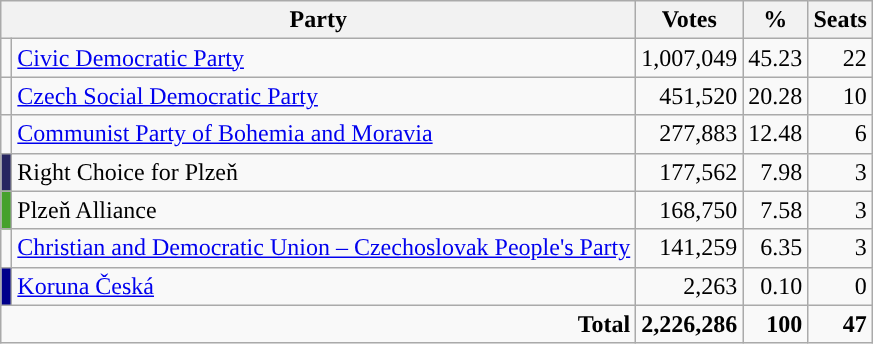<table class=wikitable style=text-align:right>
<tr>
<th colspan=2>Party</th>
<th>Votes</th>
<th>%</th>
<th>Seats</th>
</tr>
<tr>
<td></td>
<td align=left><a href='#'>Civic Democratic Party</a></td>
<td>1,007,049</td>
<td>45.23</td>
<td>22</td>
</tr>
<tr>
<td></td>
<td align=left><a href='#'>Czech Social Democratic Party</a></td>
<td>451,520</td>
<td>20.28</td>
<td>10</td>
</tr>
<tr>
<td></td>
<td align=left><a href='#'>Communist Party of Bohemia and Moravia</a></td>
<td>277,883</td>
<td>12.48</td>
<td>6</td>
</tr>
<tr>
<td style="background:#272660;"></td>
<td align=left>Right Choice for Plzeň</td>
<td>177,562</td>
<td>7.98</td>
<td>3</td>
</tr>
<tr>
<td style="background:#46A12C;"></td>
<td align=left>Plzeň Alliance</td>
<td>168,750</td>
<td>7.58</td>
<td>3</td>
</tr>
<tr>
<td></td>
<td align=left><a href='#'>Christian and Democratic Union – Czechoslovak People's Party</a></td>
<td>141,259</td>
<td>6.35</td>
<td>3</td>
</tr>
<tr>
<td style="background:#00008B;"></td>
<td align=left><a href='#'>Koruna Česká</a></td>
<td>2,263</td>
<td>0.10</td>
<td>0</td>
</tr>
<tr>
<td colspan="2"><strong>Total</strong></td>
<td><strong>2,226,286</strong></td>
<td><strong>100</strong></td>
<td><strong>47</strong></td>
</tr>
</table>
